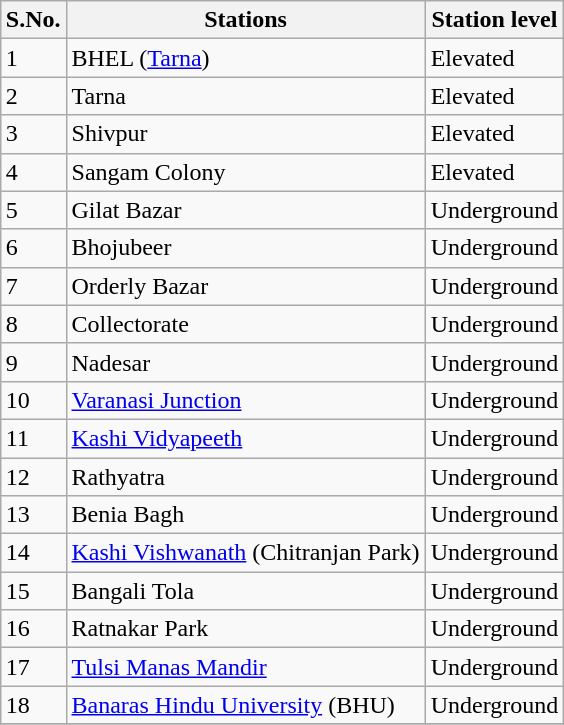<table class="wikitable" style="margin:auto;">
<tr>
<th>S.No.</th>
<th>Stations</th>
<th>Station level</th>
</tr>
<tr>
<td>1</td>
<td>BHEL (<a href='#'>Tarna</a>)</td>
<td>Elevated</td>
</tr>
<tr>
<td>2</td>
<td>Tarna</td>
<td>Elevated</td>
</tr>
<tr>
<td>3</td>
<td>Shivpur</td>
<td>Elevated</td>
</tr>
<tr>
<td>4</td>
<td>Sangam Colony</td>
<td>Elevated</td>
</tr>
<tr>
<td>5</td>
<td>Gilat Bazar</td>
<td>Underground</td>
</tr>
<tr>
<td>6</td>
<td>Bhojubeer</td>
<td>Underground</td>
</tr>
<tr>
<td>7</td>
<td>Orderly Bazar</td>
<td>Underground</td>
</tr>
<tr>
<td>8</td>
<td>Collectorate</td>
<td>Underground</td>
</tr>
<tr>
<td>9</td>
<td>Nadesar</td>
<td>Underground</td>
</tr>
<tr>
<td>10</td>
<td><a href='#'>Varanasi Junction</a></td>
<td>Underground</td>
</tr>
<tr>
<td>11</td>
<td><a href='#'>Kashi Vidyapeeth</a></td>
<td>Underground</td>
</tr>
<tr>
<td>12</td>
<td>Rathyatra</td>
<td>Underground</td>
</tr>
<tr>
<td>13</td>
<td>Benia Bagh</td>
<td>Underground</td>
</tr>
<tr>
<td>14</td>
<td><a href='#'>Kashi Vishwanath</a> (Chitranjan Park)</td>
<td>Underground</td>
</tr>
<tr>
<td>15</td>
<td>Bangali Tola</td>
<td>Underground</td>
</tr>
<tr>
<td>16</td>
<td>Ratnakar Park</td>
<td>Underground</td>
</tr>
<tr>
<td>17</td>
<td><a href='#'>Tulsi Manas Mandir</a></td>
<td>Underground</td>
</tr>
<tr>
<td>18</td>
<td><a href='#'>Banaras Hindu University</a> (BHU)</td>
<td>Underground</td>
</tr>
<tr>
</tr>
</table>
